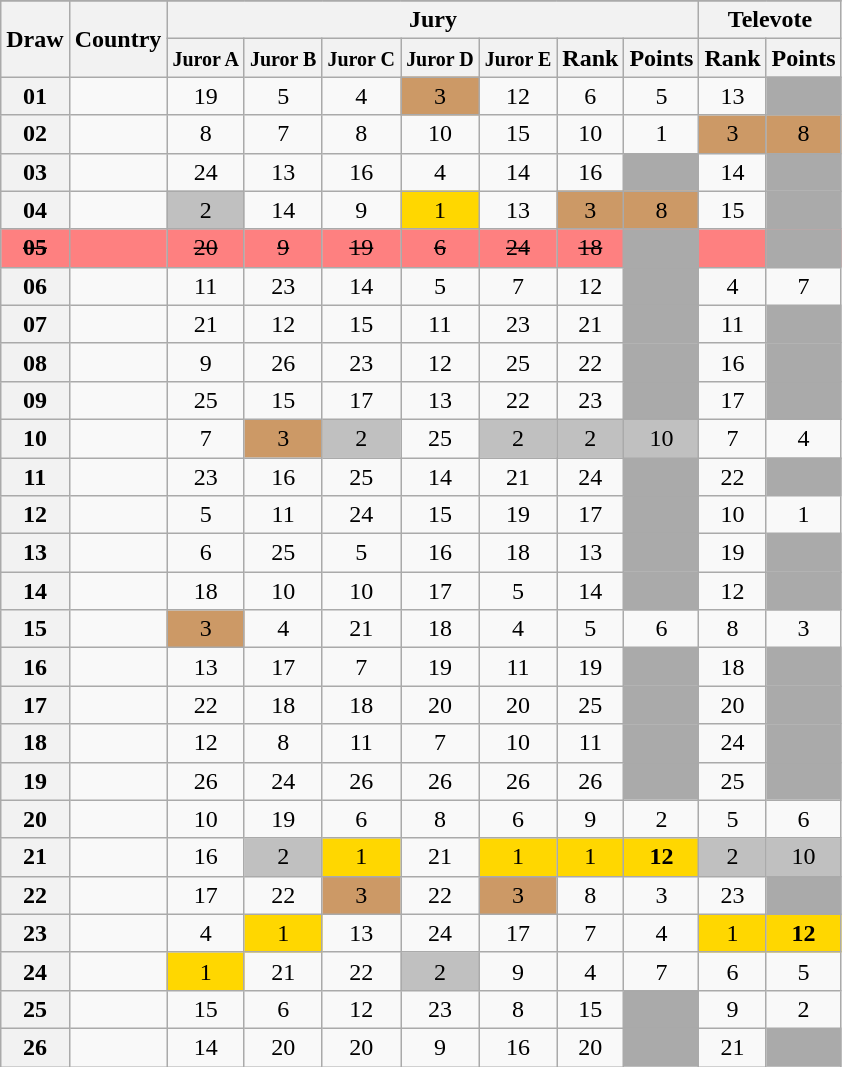<table class="sortable wikitable collapsible plainrowheaders" style="text-align:center;">
<tr>
</tr>
<tr>
<th scope="col" rowspan="2">Draw</th>
<th scope="col" rowspan="2">Country</th>
<th scope="col" colspan="7">Jury</th>
<th scope="col" colspan="2">Televote</th>
</tr>
<tr>
<th scope="col"><small>Juror A</small></th>
<th scope="col"><small>Juror B</small></th>
<th scope="col"><small>Juror C</small></th>
<th scope="col"><small>Juror D</small></th>
<th scope="col"><small>Juror E</small></th>
<th scope="col">Rank</th>
<th scope="col" class="unsortable">Points</th>
<th scope="col">Rank</th>
<th scope="col" class="unsortable">Points</th>
</tr>
<tr>
<th scope="row" style="text-align:center;">01</th>
<td style="text-align:left;"></td>
<td>19</td>
<td>5</td>
<td>4</td>
<td style="background:#CC9966;">3</td>
<td>12</td>
<td>6</td>
<td>5</td>
<td>13</td>
<td style="background:#AAAAAA;"></td>
</tr>
<tr>
<th scope="row" style="text-align:center;">02</th>
<td style="text-align:left;"></td>
<td>8</td>
<td>7</td>
<td>8</td>
<td>10</td>
<td>15</td>
<td>10</td>
<td>1</td>
<td style="background:#CC9966;">3</td>
<td style="background:#CC9966;">8</td>
</tr>
<tr>
<th scope="row" style="text-align:center;">03</th>
<td style="text-align:left;"></td>
<td>24</td>
<td>13</td>
<td>16</td>
<td>4</td>
<td>14</td>
<td>16</td>
<td style="background:#AAAAAA;"></td>
<td>14</td>
<td style="background:#AAAAAA;"></td>
</tr>
<tr>
<th scope="row" style="text-align:center;">04</th>
<td style="text-align:left;"></td>
<td style="background:silver;">2</td>
<td>14</td>
<td>9</td>
<td style="background:gold;">1</td>
<td>13</td>
<td style="background:#CC9966;">3</td>
<td style="background:#CC9966;">8</td>
<td>15</td>
<td style="background:#AAAAAA;"></td>
</tr>
<tr style="background:#FE8080">
<th scope="row" style="text-align:center; background:#FE8080"><s>05</s></th>
<td style="text-align:left;"><s></s> </td>
<td><s>20</s></td>
<td><s>9</s></td>
<td><s>19</s></td>
<td><s>6</s></td>
<td><s>24</s></td>
<td><s>18</s></td>
<td style="background:#AAAAAA;"></td>
<td></td>
<td style="background:#AAAAAA;"></td>
</tr>
<tr>
<th scope="row" style="text-align:center;">06</th>
<td style="text-align:left;"></td>
<td>11</td>
<td>23</td>
<td>14</td>
<td>5</td>
<td>7</td>
<td>12</td>
<td style="background:#AAAAAA;"></td>
<td>4</td>
<td>7</td>
</tr>
<tr>
<th scope="row" style="text-align:center;">07</th>
<td style="text-align:left;"></td>
<td>21</td>
<td>12</td>
<td>15</td>
<td>11</td>
<td>23</td>
<td>21</td>
<td style="background:#AAAAAA;"></td>
<td>11</td>
<td style="background:#AAAAAA;"></td>
</tr>
<tr>
<th scope="row" style="text-align:center;">08</th>
<td style="text-align:left;"></td>
<td>9</td>
<td>26</td>
<td>23</td>
<td>12</td>
<td>25</td>
<td>22</td>
<td style="background:#AAAAAA;"></td>
<td>16</td>
<td style="background:#AAAAAA;"></td>
</tr>
<tr>
<th scope="row" style="text-align:center;">09</th>
<td style="text-align:left;"></td>
<td>25</td>
<td>15</td>
<td>17</td>
<td>13</td>
<td>22</td>
<td>23</td>
<td style="background:#AAAAAA;"></td>
<td>17</td>
<td style="background:#AAAAAA;"></td>
</tr>
<tr>
<th scope="row" style="text-align:center;">10</th>
<td style="text-align:left;"></td>
<td>7</td>
<td style="background:#CC9966;">3</td>
<td style="background:silver;">2</td>
<td>25</td>
<td style="background:silver;">2</td>
<td style="background:silver;">2</td>
<td style="background:silver;">10</td>
<td>7</td>
<td>4</td>
</tr>
<tr>
<th scope="row" style="text-align:center;">11</th>
<td style="text-align:left;"></td>
<td>23</td>
<td>16</td>
<td>25</td>
<td>14</td>
<td>21</td>
<td>24</td>
<td style="background:#AAAAAA;"></td>
<td>22</td>
<td style="background:#AAAAAA;"></td>
</tr>
<tr>
<th scope="row" style="text-align:center;">12</th>
<td style="text-align:left;"></td>
<td>5</td>
<td>11</td>
<td>24</td>
<td>15</td>
<td>19</td>
<td>17</td>
<td style="background:#AAAAAA;"></td>
<td>10</td>
<td>1</td>
</tr>
<tr>
<th scope="row" style="text-align:center;">13</th>
<td style="text-align:left;"></td>
<td>6</td>
<td>25</td>
<td>5</td>
<td>16</td>
<td>18</td>
<td>13</td>
<td style="background:#AAAAAA;"></td>
<td>19</td>
<td style="background:#AAAAAA;"></td>
</tr>
<tr>
<th scope="row" style="text-align:center;">14</th>
<td style="text-align:left;"></td>
<td>18</td>
<td>10</td>
<td>10</td>
<td>17</td>
<td>5</td>
<td>14</td>
<td style="background:#AAAAAA;"></td>
<td>12</td>
<td style="background:#AAAAAA;"></td>
</tr>
<tr>
<th scope="row" style="text-align:center;">15</th>
<td style="text-align:left;"></td>
<td style="background:#CC9966;">3</td>
<td>4</td>
<td>21</td>
<td>18</td>
<td>4</td>
<td>5</td>
<td>6</td>
<td>8</td>
<td>3</td>
</tr>
<tr>
<th scope="row" style="text-align:center;">16</th>
<td style="text-align:left;"></td>
<td>13</td>
<td>17</td>
<td>7</td>
<td>19</td>
<td>11</td>
<td>19</td>
<td style="background:#AAAAAA;"></td>
<td>18</td>
<td style="background:#AAAAAA;"></td>
</tr>
<tr>
<th scope="row" style="text-align:center;">17</th>
<td style="text-align:left;"></td>
<td>22</td>
<td>18</td>
<td>18</td>
<td>20</td>
<td>20</td>
<td>25</td>
<td style="background:#AAAAAA;"></td>
<td>20</td>
<td style="background:#AAAAAA;"></td>
</tr>
<tr>
<th scope="row" style="text-align:center;">18</th>
<td style="text-align:left;"></td>
<td>12</td>
<td>8</td>
<td>11</td>
<td>7</td>
<td>10</td>
<td>11</td>
<td style="background:#AAAAAA;"></td>
<td>24</td>
<td style="background:#AAAAAA;"></td>
</tr>
<tr>
<th scope="row" style="text-align:center;">19</th>
<td style="text-align:left;"></td>
<td>26</td>
<td>24</td>
<td>26</td>
<td>26</td>
<td>26</td>
<td>26</td>
<td style="background:#AAAAAA;"></td>
<td>25</td>
<td style="background:#AAAAAA;"></td>
</tr>
<tr>
<th scope="row" style="text-align:center;">20</th>
<td style="text-align:left;"></td>
<td>10</td>
<td>19</td>
<td>6</td>
<td>8</td>
<td>6</td>
<td>9</td>
<td>2</td>
<td>5</td>
<td>6</td>
</tr>
<tr>
<th scope="row" style="text-align:center;">21</th>
<td style="text-align:left;"></td>
<td>16</td>
<td style="background:silver;">2</td>
<td style="background:gold;">1</td>
<td>21</td>
<td style="background:gold;">1</td>
<td style="background:gold;">1</td>
<td style="background:gold;"><strong>12</strong></td>
<td style="background:silver;">2</td>
<td style="background:silver;">10</td>
</tr>
<tr>
<th scope="row" style="text-align:center;">22</th>
<td style="text-align:left;"></td>
<td>17</td>
<td>22</td>
<td style="background:#CC9966;">3</td>
<td>22</td>
<td style="background:#CC9966;">3</td>
<td>8</td>
<td>3</td>
<td>23</td>
<td style="background:#AAAAAA;"></td>
</tr>
<tr>
<th scope="row" style="text-align:center;">23</th>
<td style="text-align:left;"></td>
<td>4</td>
<td style="background:gold;">1</td>
<td>13</td>
<td>24</td>
<td>17</td>
<td>7</td>
<td>4</td>
<td style="background:gold;">1</td>
<td style="background:gold;"><strong>12</strong></td>
</tr>
<tr>
<th scope="row" style="text-align:center;">24</th>
<td style="text-align:left;"></td>
<td style="background:gold;">1</td>
<td>21</td>
<td>22</td>
<td style="background:silver;">2</td>
<td>9</td>
<td>4</td>
<td>7</td>
<td>6</td>
<td>5</td>
</tr>
<tr>
<th scope="row" style="text-align:center;">25</th>
<td style="text-align:left;"></td>
<td>15</td>
<td>6</td>
<td>12</td>
<td>23</td>
<td>8</td>
<td>15</td>
<td style="background:#AAAAAA;"></td>
<td>9</td>
<td>2</td>
</tr>
<tr>
<th scope="row" style="text-align:center;">26</th>
<td style="text-align:left;"></td>
<td>14</td>
<td>20</td>
<td>20</td>
<td>9</td>
<td>16</td>
<td>20</td>
<td style="background:#AAAAAA;"></td>
<td>21</td>
<td style="background:#AAAAAA;"></td>
</tr>
</table>
